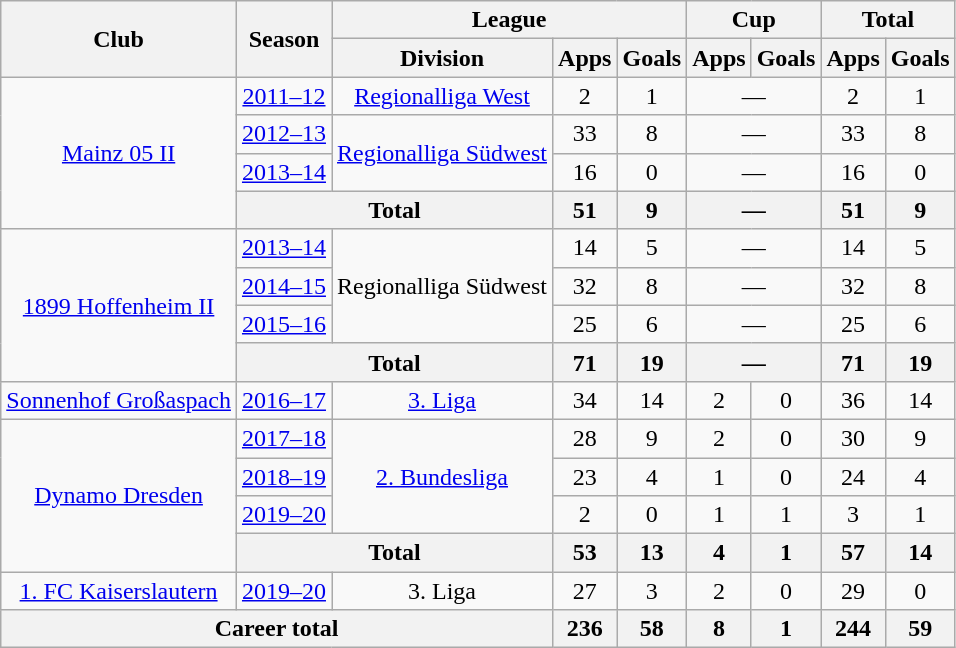<table class="wikitable" style="text-align: center">
<tr>
<th rowspan="2">Club</th>
<th rowspan="2">Season</th>
<th colspan="3">League</th>
<th colspan="2">Cup</th>
<th colspan="2">Total</th>
</tr>
<tr>
<th>Division</th>
<th>Apps</th>
<th>Goals</th>
<th>Apps</th>
<th>Goals</th>
<th>Apps</th>
<th>Goals</th>
</tr>
<tr>
<td rowspan="4"><a href='#'>Mainz 05 II</a></td>
<td><a href='#'>2011–12</a></td>
<td><a href='#'>Regionalliga West</a></td>
<td>2</td>
<td>1</td>
<td colspan="2">—</td>
<td>2</td>
<td>1</td>
</tr>
<tr>
<td><a href='#'>2012–13</a></td>
<td rowspan="2"><a href='#'>Regionalliga Südwest</a></td>
<td>33</td>
<td>8</td>
<td colspan="2">—</td>
<td>33</td>
<td>8</td>
</tr>
<tr>
<td><a href='#'>2013–14</a></td>
<td>16</td>
<td>0</td>
<td colspan="2">—</td>
<td>16</td>
<td>0</td>
</tr>
<tr>
<th colspan="2">Total</th>
<th>51</th>
<th>9</th>
<th colspan="2">—</th>
<th>51</th>
<th>9</th>
</tr>
<tr>
<td rowspan="4"><a href='#'>1899 Hoffenheim II</a></td>
<td><a href='#'>2013–14</a></td>
<td rowspan="3">Regionalliga Südwest</td>
<td>14</td>
<td>5</td>
<td colspan="2">—</td>
<td>14</td>
<td>5</td>
</tr>
<tr>
<td><a href='#'>2014–15</a></td>
<td>32</td>
<td>8</td>
<td colspan="2">—</td>
<td>32</td>
<td>8</td>
</tr>
<tr>
<td><a href='#'>2015–16</a></td>
<td>25</td>
<td>6</td>
<td colspan="2">—</td>
<td>25</td>
<td>6</td>
</tr>
<tr>
<th colspan="2">Total</th>
<th>71</th>
<th>19</th>
<th colspan="2">—</th>
<th>71</th>
<th>19</th>
</tr>
<tr>
<td><a href='#'>Sonnenhof Großaspach</a></td>
<td><a href='#'>2016–17</a></td>
<td><a href='#'>3. Liga</a></td>
<td>34</td>
<td>14</td>
<td>2</td>
<td>0</td>
<td>36</td>
<td>14</td>
</tr>
<tr>
<td rowspan="4"><a href='#'>Dynamo Dresden</a></td>
<td><a href='#'>2017–18</a></td>
<td rowspan="3"><a href='#'>2. Bundesliga</a></td>
<td>28</td>
<td>9</td>
<td>2</td>
<td>0</td>
<td>30</td>
<td>9</td>
</tr>
<tr>
<td><a href='#'>2018–19</a></td>
<td>23</td>
<td>4</td>
<td>1</td>
<td>0</td>
<td>24</td>
<td>4</td>
</tr>
<tr>
<td><a href='#'>2019–20</a></td>
<td>2</td>
<td>0</td>
<td>1</td>
<td>1</td>
<td>3</td>
<td>1</td>
</tr>
<tr>
<th colspan="2">Total</th>
<th>53</th>
<th>13</th>
<th>4</th>
<th>1</th>
<th>57</th>
<th>14</th>
</tr>
<tr>
<td rowspan="1"><a href='#'>1. FC Kaiserslautern</a></td>
<td><a href='#'>2019–20</a></td>
<td rowspan="1">3. Liga</td>
<td>27</td>
<td>3</td>
<td>2</td>
<td>0</td>
<td>29</td>
<td>0</td>
</tr>
<tr>
<th colspan="3">Career total</th>
<th>236</th>
<th>58</th>
<th>8</th>
<th>1</th>
<th>244</th>
<th>59</th>
</tr>
</table>
